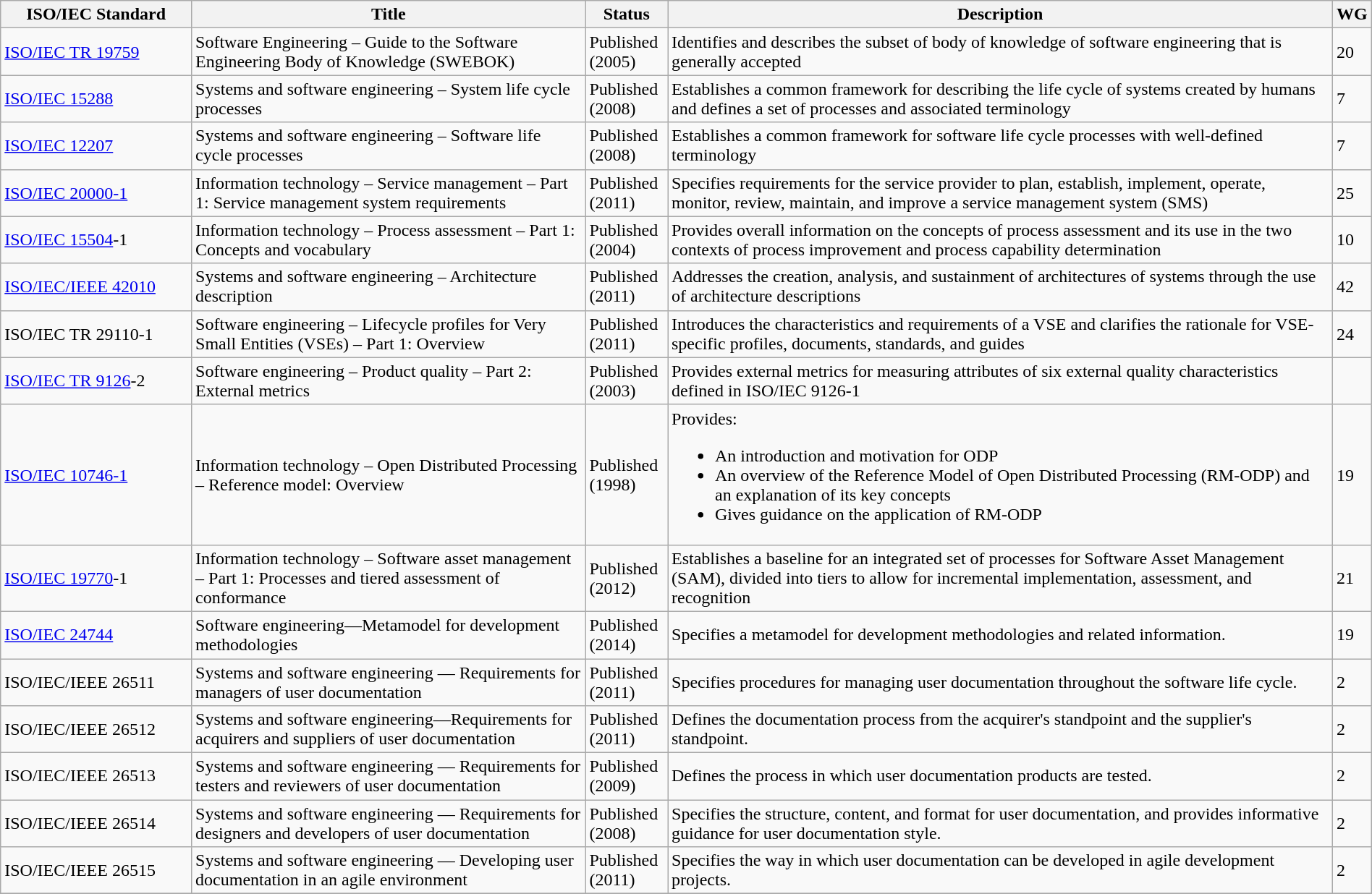<table class="wikitable sortable" width="100%">
<tr>
<th data-sort-type="number" width="14%">ISO/IEC Standard</th>
<th width="29%">Title</th>
<th width="6%">Status</th>
<th width="49%">Description</th>
<th data-sort-type="number" width= "2%">WG</th>
</tr>
<tr>
<td data-sort-value="19759"><a href='#'>ISO/IEC TR 19759</a></td>
<td>Software Engineering – Guide to the Software Engineering Body of Knowledge (SWEBOK)</td>
<td>Published (2005)</td>
<td>Identifies and describes the subset of body of knowledge of software engineering that is generally accepted</td>
<td data-sort-value="20">20</td>
</tr>
<tr>
<td data-sort-value="15288"><a href='#'>ISO/IEC 15288</a></td>
<td>Systems and software engineering – System life cycle processes</td>
<td>Published (2008)</td>
<td>Establishes a common framework for describing the life cycle of systems created by humans and defines a set of processes and associated terminology</td>
<td data-sort-value="07">7</td>
</tr>
<tr>
<td data-sort-value="12207"><a href='#'>ISO/IEC 12207</a></td>
<td>Systems and software engineering – Software life cycle processes</td>
<td>Published (2008)</td>
<td>Establishes a common framework for software life cycle processes with well-defined terminology</td>
<td data-sort-value="07">7</td>
</tr>
<tr>
<td data-sort-value="20000"><a href='#'>ISO/IEC 20000-1</a></td>
<td>Information technology – Service management – Part 1: Service management system requirements</td>
<td>Published (2011)</td>
<td>Specifies requirements for the service provider to plan, establish, implement, operate, monitor, review, maintain, and improve a service management system (SMS)</td>
<td data-sort-value="25">25</td>
</tr>
<tr>
<td data-sort-value="15504"><a href='#'>ISO/IEC 15504</a>-1</td>
<td>Information technology – Process assessment – Part 1: Concepts and vocabulary</td>
<td>Published (2004)</td>
<td>Provides overall information on the concepts of process assessment and its use in the two contexts of process improvement and process capability determination</td>
<td data-sort-value="10">10</td>
</tr>
<tr>
<td data-sort-value="42010"><a href='#'>ISO/IEC/IEEE 42010</a></td>
<td>Systems and software engineering – Architecture description</td>
<td>Published (2011)</td>
<td>Addresses the creation, analysis, and sustainment of architectures of systems through the use of architecture descriptions</td>
<td data-sort-value="42">42</td>
</tr>
<tr>
<td data-sort-value="29110">ISO/IEC TR 29110-1</td>
<td>Software engineering – Lifecycle profiles for Very Small Entities (VSEs) – Part 1: Overview</td>
<td>Published (2011)</td>
<td>Introduces the characteristics and requirements of a VSE and clarifies the rationale for VSE-specific profiles, documents, standards, and guides</td>
<td data-sort-value="24">24</td>
</tr>
<tr>
<td data-sort-value="9126"><a href='#'>ISO/IEC TR 9126</a>-2</td>
<td>Software engineering – Product quality – Part 2: External metrics</td>
<td>Published (2003)</td>
<td>Provides external metrics for measuring attributes of six external quality characteristics defined in ISO/IEC 9126-1</td>
<td></td>
</tr>
<tr>
<td data-sort-value="10746"><a href='#'>ISO/IEC 10746-1</a></td>
<td>Information technology – Open Distributed Processing – Reference model: Overview</td>
<td>Published (1998)</td>
<td>Provides:<br><ul><li>An introduction and motivation for ODP</li><li>An overview of the Reference Model of Open Distributed Processing (RM-ODP) and an explanation of its key concepts</li><li>Gives guidance on the application of RM-ODP</li></ul></td>
<td>19</td>
</tr>
<tr>
<td data-sort-value="19770"><a href='#'>ISO/IEC 19770</a>-1</td>
<td>Information technology – Software asset management – Part 1: Processes and tiered assessment of conformance</td>
<td>Published (2012)</td>
<td>Establishes a baseline for an integrated set of processes for Software Asset Management (SAM), divided into tiers to allow for incremental implementation, assessment, and recognition</td>
<td data-sort-value="21">21</td>
</tr>
<tr>
<td data-sort-value="24744"><a href='#'>ISO/IEC 24744</a></td>
<td>Software engineering—Metamodel for development methodologies</td>
<td>Published (2014)</td>
<td>Specifies a metamodel for development methodologies and related information.</td>
<td data-sort-value="2">19</td>
</tr>
<tr>
<td data-sort-value="26511">ISO/IEC/IEEE 26511</td>
<td>Systems and software engineering — Requirements for managers of user documentation</td>
<td>Published (2011)</td>
<td>Specifies procedures for managing user documentation throughout the software life cycle.</td>
<td data-sort-value="2">2</td>
</tr>
<tr>
<td data-sort-value="26512">ISO/IEC/IEEE 26512</td>
<td>Systems and software engineering—Requirements for acquirers and suppliers of user documentation</td>
<td>Published (2011)</td>
<td>Defines the documentation process from the acquirer's standpoint and the supplier's standpoint.</td>
<td data-sort-value="2">2</td>
</tr>
<tr>
<td data-sort-value="26513">ISO/IEC/IEEE 26513</td>
<td>Systems and software engineering — Requirements for testers and reviewers of user documentation</td>
<td>Published (2009)</td>
<td>Defines the process in which user documentation products are tested.</td>
<td data-sort-value="2">2</td>
</tr>
<tr>
<td data-sort-value="26514">ISO/IEC/IEEE 26514</td>
<td>Systems and software engineering — Requirements for designers and developers of user documentation</td>
<td>Published (2008)</td>
<td>Specifies the structure, content, and format for user documentation, and provides informative guidance for user documentation style.</td>
<td data-sort-value="2">2</td>
</tr>
<tr>
<td data-sort-value="26515">ISO/IEC/IEEE 26515</td>
<td>Systems and software engineering — Developing user documentation in an agile environment</td>
<td>Published (2011)</td>
<td>Specifies the way in which user documentation can be developed in agile development projects.</td>
<td data-sort-value="2">2</td>
</tr>
<tr |>
</tr>
</table>
